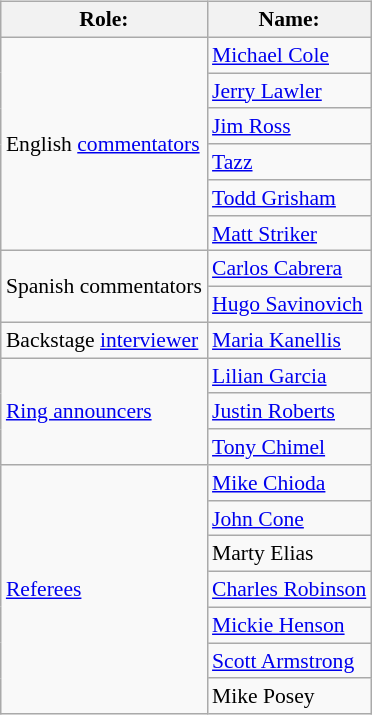<table class=wikitable style="font-size:90%; margin: 0.5em 0 0.5em 1em; float: right; clear: right;">
<tr>
<th>Role:</th>
<th>Name:</th>
</tr>
<tr>
<td rowspan=6>English <a href='#'>commentators</a></td>
<td><a href='#'>Michael Cole</a> </td>
</tr>
<tr>
<td><a href='#'>Jerry Lawler</a> </td>
</tr>
<tr>
<td><a href='#'>Jim Ross</a> </td>
</tr>
<tr>
<td><a href='#'>Tazz</a> </td>
</tr>
<tr>
<td><a href='#'>Todd Grisham</a> </td>
</tr>
<tr>
<td><a href='#'>Matt Striker</a> </td>
</tr>
<tr>
<td rowspan=2>Spanish commentators</td>
<td><a href='#'>Carlos Cabrera</a></td>
</tr>
<tr>
<td><a href='#'>Hugo Savinovich</a></td>
</tr>
<tr>
<td>Backstage <a href='#'>interviewer</a></td>
<td><a href='#'>Maria Kanellis</a></td>
</tr>
<tr>
<td rowspan=3><a href='#'>Ring announcers</a></td>
<td><a href='#'>Lilian Garcia</a> </td>
</tr>
<tr>
<td><a href='#'>Justin Roberts</a> </td>
</tr>
<tr>
<td><a href='#'>Tony Chimel</a> </td>
</tr>
<tr>
<td rowspan=7><a href='#'>Referees</a></td>
<td><a href='#'>Mike Chioda</a> </td>
</tr>
<tr>
<td><a href='#'>John Cone</a> </td>
</tr>
<tr>
<td>Marty Elias </td>
</tr>
<tr>
<td><a href='#'>Charles Robinson</a> </td>
</tr>
<tr>
<td><a href='#'>Mickie Henson</a> </td>
</tr>
<tr>
<td><a href='#'>Scott Armstrong</a> </td>
</tr>
<tr>
<td>Mike Posey </td>
</tr>
</table>
